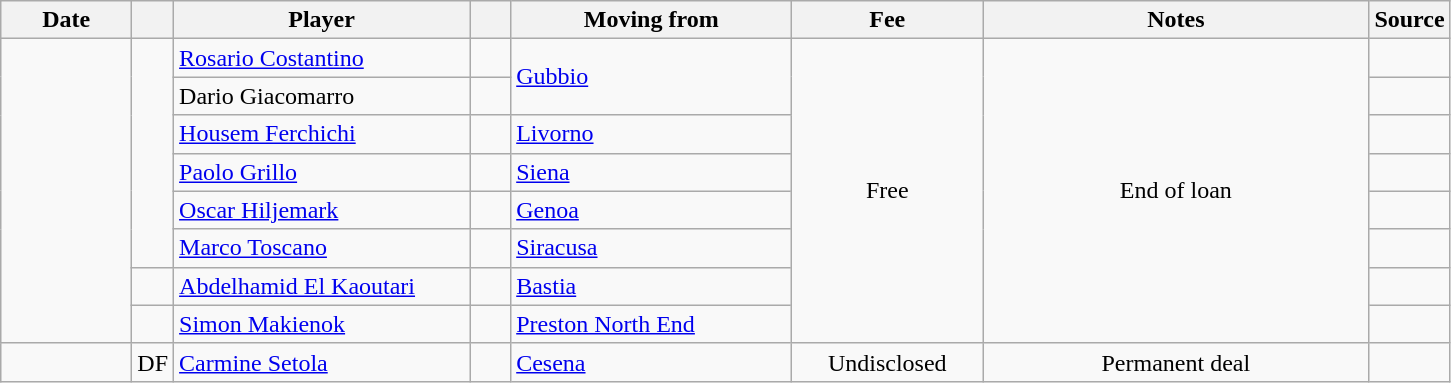<table class="wikitable collapsible collapsed sortable">
<tr>
<th style="width:80px;">Date</th>
<th style="width:20px;"></th>
<th style="width:190px;">Player</th>
<th style="width:20px;"></th>
<th style="width:180px;">Moving from</th>
<th style="width:120px;" class="unsortable">Fee</th>
<th style="width:250px;" class="unsortable">Notes</th>
<th style="width:20px;">Source</th>
</tr>
<tr>
<td rowspan="8"></td>
<td rowspan="6" align=center></td>
<td> <a href='#'>Rosario Costantino</a></td>
<td align="center"></td>
<td rowspan="2"> <a href='#'>Gubbio</a></td>
<td rowspan="8" align=center>Free</td>
<td rowspan="8" align=center>End of loan</td>
<td></td>
</tr>
<tr>
<td> Dario Giacomarro</td>
<td align="center"></td>
<td></td>
</tr>
<tr>
<td> <a href='#'>Housem Ferchichi</a></td>
<td align="center"></td>
<td> <a href='#'>Livorno</a></td>
<td></td>
</tr>
<tr>
<td> <a href='#'>Paolo Grillo</a></td>
<td align="center"></td>
<td> <a href='#'>Siena</a></td>
<td></td>
</tr>
<tr>
<td> <a href='#'>Oscar Hiljemark</a></td>
<td align="center"></td>
<td> <a href='#'>Genoa</a></td>
<td></td>
</tr>
<tr>
<td> <a href='#'>Marco Toscano</a></td>
<td align="center"></td>
<td> <a href='#'>Siracusa</a></td>
<td></td>
</tr>
<tr>
<td align=center></td>
<td> <a href='#'>Abdelhamid El Kaoutari</a></td>
<td align="center"></td>
<td> <a href='#'>Bastia</a></td>
<td></td>
</tr>
<tr>
<td align="center"></td>
<td> <a href='#'>Simon Makienok</a></td>
<td align="center"></td>
<td> <a href='#'>Preston North End</a></td>
<td></td>
</tr>
<tr>
<td></td>
<td align=center>DF</td>
<td> <a href='#'>Carmine Setola</a></td>
<td align="center"></td>
<td> <a href='#'>Cesena</a></td>
<td align=center>Undisclosed</td>
<td align=center>Permanent deal</td>
<td></td>
</tr>
</table>
